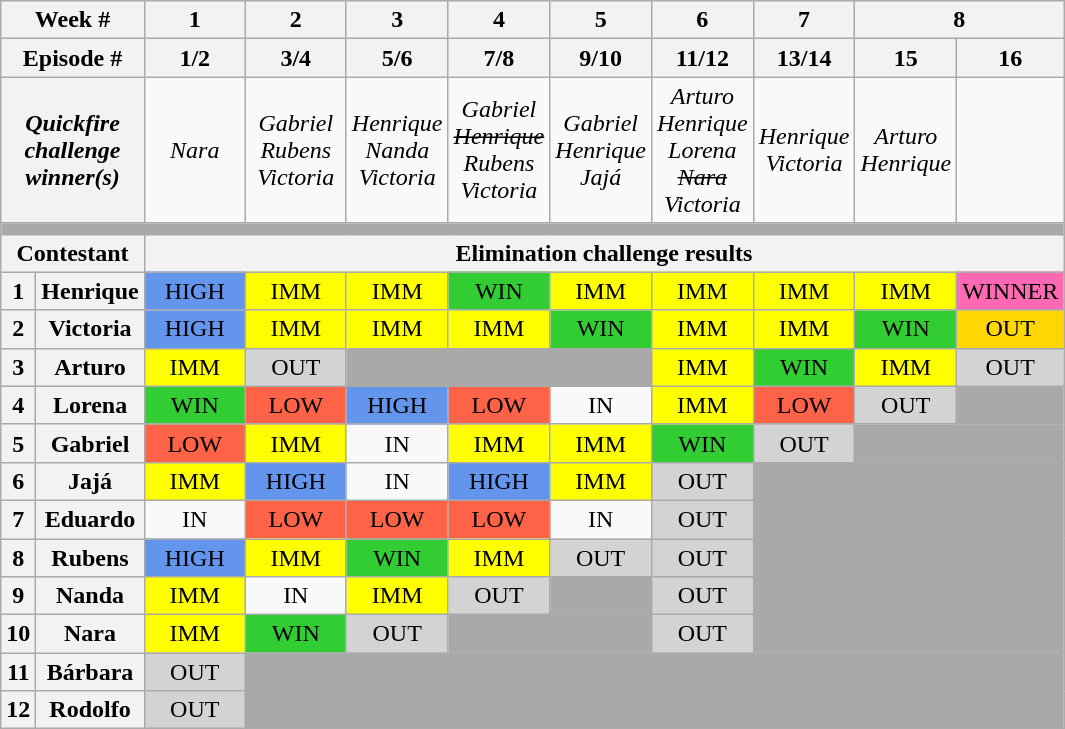<table class="wikitable" style="text-align:center; font-size:100%;">
<tr>
<th colspan=2>Week #</th>
<th width=060>1</th>
<th width=060>2</th>
<th width=060>3</th>
<th width=060>4</th>
<th width=060>5</th>
<th width=060>6</th>
<th width=060>7</th>
<th width=120  colspan=2>8</th>
</tr>
<tr>
<th colspan=2>Episode #</th>
<th width=060>1/2</th>
<th width=060>3/4</th>
<th width=060>5/6</th>
<th width=060>7/8</th>
<th width=060>9/10</th>
<th width=060>11/12</th>
<th width=060>13/14</th>
<th width=060>15</th>
<th width=060>16</th>
</tr>
<tr>
<th colspan=02><em>Quickfire<br>challenge<br>winner(s)</em></th>
<td><em>Nara</em></td>
<td><em>Gabriel<br>Rubens<br>Victoria</em></td>
<td><em>Henrique<br>Nanda<br>Victoria</em></td>
<td><em>Gabriel<br><s>Henrique</s><br>Rubens<br>Victoria</em></td>
<td><em>Gabriel<br>Henrique<br>Jajá</em></td>
<td><em>Arturo<br>Henrique<br>Lorena<br><s>Nara</s><br>Victoria</em></td>
<td><em>Henrique<br>Victoria</em></td>
<td><em>Arturo<br>Henrique</em></td>
<td></td>
</tr>
<tr>
<td colspan=11 bgcolor=A9A9A9></td>
</tr>
<tr>
<th colspan=02>Contestant</th>
<th colspan=09>Elimination challenge results</th>
</tr>
<tr>
<th>1</th>
<th>Henrique</th>
<td bgcolor=6495ED>HIGH</td>
<td bgcolor=FFFF00>IMM</td>
<td bgcolor=FFFF00>IMM</td>
<td bgcolor=32CD32>WIN</td>
<td bgcolor=FFFF00>IMM</td>
<td bgcolor=FFFF00>IMM</td>
<td bgcolor=FFFF00>IMM</td>
<td bgcolor=FFFF00>IMM</td>
<td bgcolor=FF69B4>WINNER</td>
</tr>
<tr>
<th>2</th>
<th>Victoria</th>
<td bgcolor=6495ED>HIGH</td>
<td bgcolor=FFFF00>IMM</td>
<td bgcolor=FFFF00>IMM</td>
<td bgcolor=FFFF00>IMM</td>
<td bgcolor=32CD32>WIN</td>
<td bgcolor=FFFF00>IMM</td>
<td bgcolor=FFFF00>IMM</td>
<td bgcolor=32CD32>WIN</td>
<td bgcolor=FFD700>OUT</td>
</tr>
<tr>
<th>3</th>
<th>Arturo</th>
<td bgcolor=FFFF00>IMM</td>
<td bgcolor=D3D3D3>OUT</td>
<td bgcolor=A9A9A9 colspan=3></td>
<td bgcolor=FFFF00>IMM</td>
<td bgcolor=32CD32>WIN</td>
<td bgcolor=FFFF00>IMM</td>
<td bgcolor=D3D3D3>OUT</td>
</tr>
<tr>
<th>4</th>
<th>Lorena</th>
<td bgcolor=32CD32>WIN</td>
<td bgcolor=FF6347>LOW</td>
<td bgcolor=6495ED>HIGH</td>
<td bgcolor=FF6347>LOW</td>
<td>IN</td>
<td bgcolor=FFFF00>IMM</td>
<td bgcolor=FF6347>LOW</td>
<td bgcolor=D3D3D3>OUT</td>
<td bgcolor=A9A9A9></td>
</tr>
<tr>
<th>5</th>
<th>Gabriel</th>
<td bgcolor=FF6347>LOW</td>
<td bgcolor=FFFF00>IMM</td>
<td>IN</td>
<td bgcolor=FFFF00>IMM</td>
<td bgcolor=FFFF00>IMM</td>
<td bgcolor=32CD32>WIN</td>
<td bgcolor=D3D3D3>OUT</td>
<td bgcolor=A9A9A9 colspan=2></td>
</tr>
<tr>
<th>6</th>
<th>Jajá</th>
<td bgcolor=FFFF00>IMM</td>
<td bgcolor=6495ED>HIGH</td>
<td>IN</td>
<td bgcolor=6495ED>HIGH</td>
<td bgcolor=FFFF00>IMM</td>
<td bgcolor=D3D3D3>OUT</td>
<td bgcolor=A9A9A9 rowspan=5 colspan=3></td>
</tr>
<tr>
<th>7</th>
<th>Eduardo</th>
<td>IN</td>
<td bgcolor=FF6347>LOW</td>
<td bgcolor=FF6347>LOW</td>
<td bgcolor=FF6347>LOW</td>
<td>IN</td>
<td bgcolor=D3D3D3>OUT</td>
</tr>
<tr>
<th>8</th>
<th>Rubens</th>
<td bgcolor=6495ED>HIGH</td>
<td bgcolor=FFFF00>IMM</td>
<td bgcolor=32CD32>WIN</td>
<td bgcolor=FFFF00>IMM</td>
<td bgcolor=D3D3D3>OUT</td>
<td bgcolor=D3D3D3>OUT</td>
</tr>
<tr>
<th>9</th>
<th>Nanda</th>
<td bgcolor=FFFF00>IMM</td>
<td>IN</td>
<td bgcolor=FFFF00>IMM</td>
<td bgcolor=D3D3D3>OUT</td>
<td bgcolor=A9A9A9></td>
<td bgcolor=D3D3D3>OUT</td>
</tr>
<tr>
<th>10</th>
<th>Nara</th>
<td bgcolor=FFFF00>IMM</td>
<td bgcolor=32CD32>WIN</td>
<td bgcolor=D3D3D3>OUT</td>
<td bgcolor=A9A9A9 colspan=2></td>
<td bgcolor=D3D3D3>OUT</td>
</tr>
<tr>
<th>11</th>
<th>Bárbara</th>
<td bgcolor=D3D3D3>OUT</td>
<td bgcolor=A9A9A9 rowspan=2 colspan=8></td>
</tr>
<tr>
<th>12</th>
<th>Rodolfo</th>
<td bgcolor=D3D3D3>OUT</td>
</tr>
</table>
